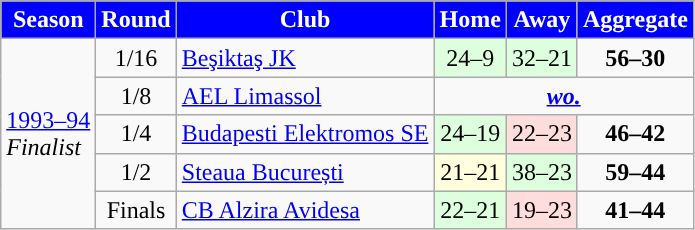<table class="wikitable">
<tr>
<th style="color:white; background:#0000FF">Season</th>
<th style="color:white; background:#0000FF">Round</th>
<th style="color:white; background:#0000FF">Club</th>
<th style="color:white; background:#0000FF">Home</th>
<th style="color:white; background:#0000FF">Away</th>
<th style="color:white; background:#0000FF">Aggregate</th>
</tr>
<tr>
<td rowspan=5><a href='#'>1993–94</a><br> <em>Finalist</em></td>
<td align=center>1/16</td>
<td> <a href='#'>Beşiktaş JK</a></td>
<td style="text-align:center; background:#dfd;">24–9</td>
<td style="text-align:center; background:#dfd;">32–21</td>
<td style="text-align:center;"><strong>56–30</strong></td>
</tr>
<tr>
<td align=center>1/8</td>
<td> <a href='#'>AEL Limassol</a></td>
<td colspan=3; style="text-align:center;"><strong><em><a href='#'>wo.</a></em></strong></td>
</tr>
<tr>
<td align=center>1/4</td>
<td> <a href='#'>Budapesti Elektromos SE</a></td>
<td style="text-align:center; background:#dfd;">24–19</td>
<td style="text-align:center; background:#fdd;">22–23</td>
<td style="text-align:center;"><strong>46–42</strong></td>
</tr>
<tr>
<td align=center>1/2</td>
<td> <a href='#'>Steaua București</a></td>
<td style="text-align:center; background:#ffd;">21–21</td>
<td style="text-align:center; background:#dfd;">38–23</td>
<td style="text-align:center;"><strong>59–44</strong></td>
</tr>
<tr>
<td align=center>Finals</td>
<td> <a href='#'>CB Alzira Avidesa</a></td>
<td style="text-align:center; background:#dfd;">22–21</td>
<td style="text-align:center; background:#fdd;">19–23</td>
<td style="text-align:center;"><strong>41–44</strong></td>
</tr>
</table>
